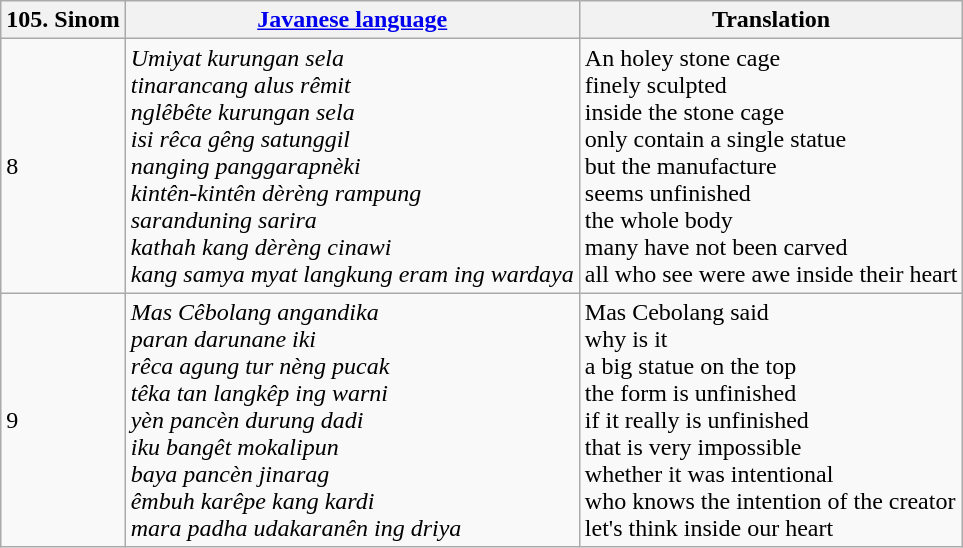<table class="wikitable">
<tr>
<th>105. Sinom</th>
<th><a href='#'>Javanese language</a></th>
<th>Translation </th>
</tr>
<tr>
<td>8</td>
<td><em>Umiyat kurungan sela<br> tinarancang alus rêmit<br> nglêbête kurungan sela<br> isi rêca gêng satunggil<br> nanging panggarapnèki<br> kintên-kintên dèrèng rampung<br> saranduning sarira<br>kathah kang dèrèng cinawi<br> kang samya myat langkung eram ing wardaya</em></td>
<td>An holey stone cage <br> finely sculpted<br> inside the stone cage<br> only contain a single statue<br> but the manufacture<br> seems unfinished<br> the whole body<br> many have not been carved<br> all who see were awe inside their heart</td>
</tr>
<tr>
<td>9</td>
<td><em>Mas Cêbolang angandika<br> paran darunane iki<br> rêca agung tur nèng pucak<br>têka tan langkêp ing warni<br>yèn pancèn durung dadi<br> iku bangêt mokalipun<br> baya pancèn jinarag<br> êmbuh karêpe kang kardi<br> mara padha udakaranên ing driya</em></td>
<td>Mas Cebolang said<br> why is it<br> a big statue on the top<br> the form is unfinished<br> if it really is unfinished<br> that is very impossible<br> whether it was intentional<br> who knows the intention of the creator<br> let's think inside our heart</td>
</tr>
</table>
